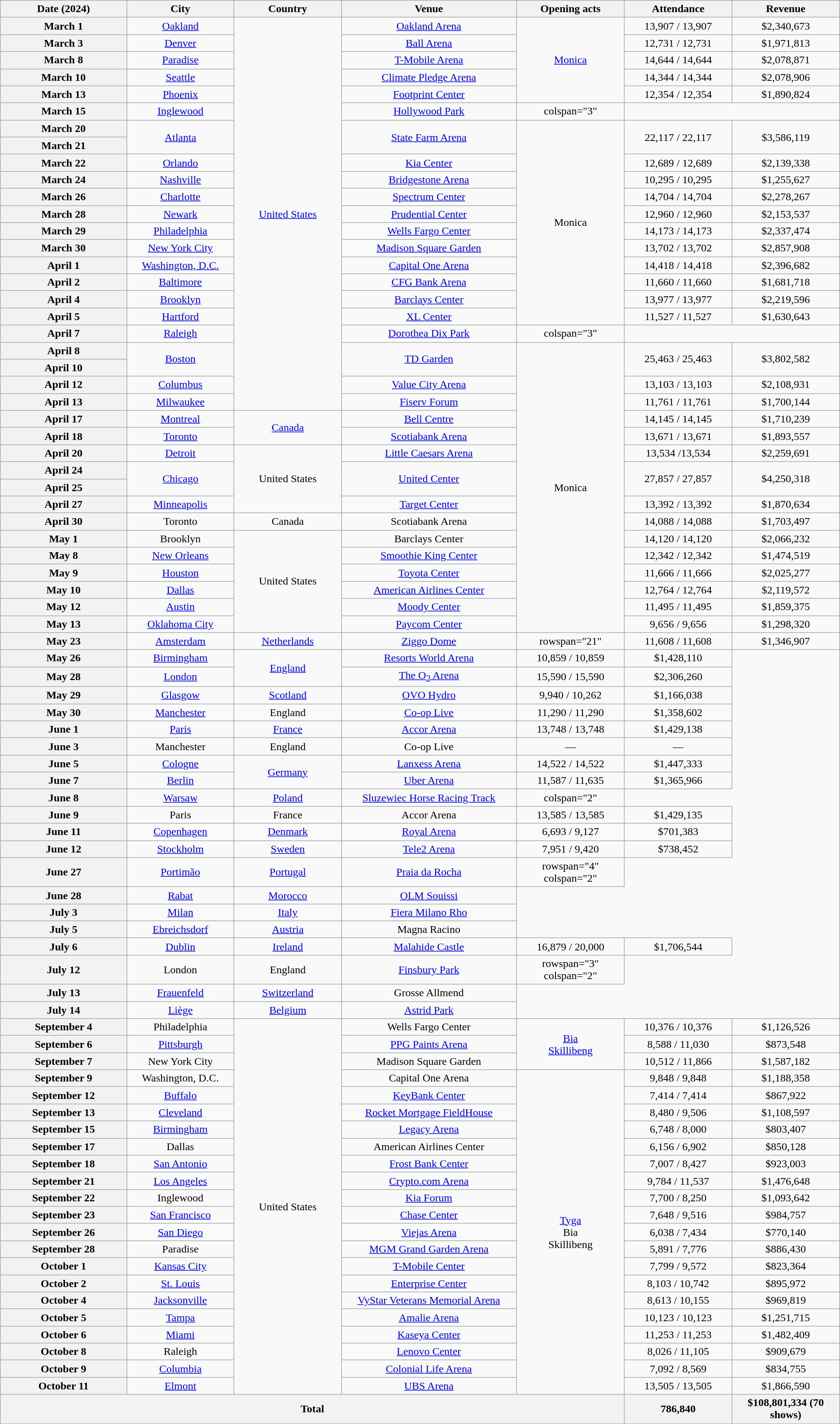<table class="wikitable plainrowheaders" style="text-align:center;">
<tr>
<th scope="col" style="width:12em;">Date (2024)</th>
<th scope="col" style="width:10em;">City</th>
<th scope="col" style="width:10em;">Country</th>
<th scope="col" style="width:17em;">Venue</th>
<th scope="col" style="width:10em;">Opening acts</th>
<th scope="col" style="width:10em;">Attendance</th>
<th scope="col" style="width:10em;">Revenue</th>
</tr>
<tr>
<th scope="row" style="text-align:center;">March 1</th>
<td><a href='#'>Oakland</a></td>
<td rowspan="23"><a href='#'>United States</a></td>
<td><a href='#'>Oakland Arena</a></td>
<td rowspan="5"><a href='#'>Monica</a></td>
<td>13,907 / 13,907</td>
<td>$2,340,673</td>
</tr>
<tr>
<th scope="row" style="text-align:center;">March 3</th>
<td><a href='#'>Denver</a></td>
<td><a href='#'>Ball Arena</a></td>
<td>12,731 / 12,731</td>
<td>$1,971,813</td>
</tr>
<tr>
<th scope="row" style="text-align:center;">March 8</th>
<td><a href='#'>Paradise</a></td>
<td><a href='#'>T-Mobile Arena</a></td>
<td>14,644 / 14,644</td>
<td>$2,078,871</td>
</tr>
<tr>
<th scope="row" style="text-align:center;">March 10</th>
<td><a href='#'>Seattle</a></td>
<td><a href='#'>Climate Pledge Arena</a></td>
<td>14,344 / 14,344</td>
<td>$2,078,906</td>
</tr>
<tr>
<th scope="row" style="text-align:center;">March 13</th>
<td><a href='#'>Phoenix</a></td>
<td><a href='#'>Footprint Center</a></td>
<td>12,354 / 12,354</td>
<td>$1,890,824</td>
</tr>
<tr>
<th scope="row" style="text-align:center;">March 15</th>
<td><a href='#'>Inglewood</a></td>
<td><a href='#'>Hollywood Park</a></td>
<td>colspan="3" </td>
</tr>
<tr>
<th scope="row" style="text-align:center;">March 20</th>
<td rowspan="2"><a href='#'>Atlanta</a></td>
<td rowspan="2"><a href='#'>State Farm Arena</a></td>
<td rowspan="12">Monica</td>
<td rowspan="2">22,117 / 22,117</td>
<td rowspan="2">$3,586,119</td>
</tr>
<tr>
<th scope="row" style="text-align:center;">March 21</th>
</tr>
<tr>
<th scope="row" style="text-align:center;">March 22</th>
<td><a href='#'>Orlando</a></td>
<td><a href='#'>Kia Center</a></td>
<td>12,689 / 12,689</td>
<td>$2,139,338</td>
</tr>
<tr>
<th scope="row" style="text-align:center;">March 24</th>
<td><a href='#'>Nashville</a></td>
<td><a href='#'>Bridgestone Arena</a></td>
<td>10,295 / 10,295</td>
<td>$1,255,627</td>
</tr>
<tr>
<th scope="row" style="text-align:center;">March 26</th>
<td><a href='#'>Charlotte</a></td>
<td><a href='#'>Spectrum Center</a></td>
<td>14,704 / 14,704</td>
<td>$2,278,267</td>
</tr>
<tr>
<th scope="row" style="text-align:center;">March 28</th>
<td><a href='#'>Newark</a></td>
<td><a href='#'>Prudential Center</a></td>
<td>12,960 / 12,960</td>
<td>$2,153,537</td>
</tr>
<tr>
<th scope="row" style="text-align:center;">March 29</th>
<td><a href='#'>Philadelphia</a></td>
<td><a href='#'>Wells Fargo Center</a></td>
<td>14,173 / 14,173</td>
<td>$2,337,474</td>
</tr>
<tr>
<th scope="row" style="text-align:center;">March 30</th>
<td><a href='#'>New York City</a></td>
<td><a href='#'>Madison Square Garden</a></td>
<td>13,702 / 13,702</td>
<td>$2,857,908</td>
</tr>
<tr>
<th scope="row" style="text-align:center;">April 1</th>
<td><a href='#'>Washington, D.C.</a></td>
<td><a href='#'>Capital One Arena</a></td>
<td>14,418 / 14,418</td>
<td>$2,396,682</td>
</tr>
<tr>
<th scope="row" style="text-align:center;">April 2</th>
<td><a href='#'>Baltimore</a></td>
<td><a href='#'>CFG Bank Arena</a></td>
<td>11,660 / 11,660</td>
<td>$1,681,718</td>
</tr>
<tr>
<th scope="row" style="text-align:center;">April 4</th>
<td><a href='#'>Brooklyn</a></td>
<td><a href='#'>Barclays Center</a></td>
<td>13,977 / 13,977</td>
<td>$2,219,596</td>
</tr>
<tr>
<th scope="row" style="text-align:center;">April 5</th>
<td><a href='#'>Hartford</a></td>
<td><a href='#'>XL Center</a></td>
<td>11,527 / 11,527</td>
<td>$1,630,643</td>
</tr>
<tr>
<th scope="row" style="text-align:center;">April 7</th>
<td><a href='#'>Raleigh</a></td>
<td><a href='#'>Dorothea Dix Park</a></td>
<td>colspan="3" </td>
</tr>
<tr>
<th scope="row" style="text-align:center;">April 8</th>
<td rowspan="2"><a href='#'>Boston</a></td>
<td rowspan="2"><a href='#'>TD Garden</a></td>
<td rowspan="17">Monica</td>
<td rowspan="2">25,463 / 25,463</td>
<td rowspan="2">$3,802,582</td>
</tr>
<tr>
<th scope="row" style="text-align:center;">April 10</th>
</tr>
<tr>
<th scope="row" style="text-align:center;">April 12</th>
<td><a href='#'>Columbus</a></td>
<td><a href='#'>Value City Arena</a></td>
<td>13,103 / 13,103</td>
<td>$2,108,931</td>
</tr>
<tr>
<th scope="row" style="text-align:center;">April 13</th>
<td><a href='#'>Milwaukee</a></td>
<td><a href='#'>Fiserv Forum</a></td>
<td>11,761 / 11,761</td>
<td>$1,700,144</td>
</tr>
<tr>
<th scope="row" style="text-align:center;">April 17</th>
<td><a href='#'>Montreal</a></td>
<td rowspan="2"><a href='#'>Canada</a></td>
<td><a href='#'>Bell Centre</a></td>
<td>14,145 / 14,145</td>
<td>$1,710,239</td>
</tr>
<tr>
<th scope="row" style="text-align:center;">April 18</th>
<td><a href='#'>Toronto</a></td>
<td><a href='#'>Scotiabank Arena</a></td>
<td>13,671 / 13,671</td>
<td>$1,893,557</td>
</tr>
<tr>
<th scope="row" style="text-align:center;">April 20</th>
<td><a href='#'>Detroit</a></td>
<td rowspan="4">United States</td>
<td><a href='#'>Little Caesars Arena</a></td>
<td>13,534 /13,534</td>
<td>$2,259,691</td>
</tr>
<tr>
<th scope="row" style="text-align:center;">April 24</th>
<td rowspan="2"><a href='#'>Chicago</a></td>
<td rowspan="2"><a href='#'>United Center</a></td>
<td rowspan="2">27,857 / 27,857</td>
<td rowspan="2">$4,250,318</td>
</tr>
<tr>
<th scope="row" style="text-align:center;">April 25</th>
</tr>
<tr>
<th scope="row" style="text-align:center;">April 27</th>
<td><a href='#'>Minneapolis</a></td>
<td><a href='#'>Target Center</a></td>
<td>13,392 / 13,392</td>
<td>$1,870,634</td>
</tr>
<tr>
<th scope="row" style="text-align:center;">April 30</th>
<td>Toronto</td>
<td>Canada</td>
<td>Scotiabank Arena</td>
<td>14,088 / 14,088</td>
<td>$1,703,497</td>
</tr>
<tr>
<th scope="row" style="text-align:center;">May 1</th>
<td>Brooklyn</td>
<td rowspan="6">United States</td>
<td>Barclays Center</td>
<td>14,120 / 14,120</td>
<td>$2,066,232</td>
</tr>
<tr>
<th scope="row" style=text-align:center;">May 8</th>
<td><a href='#'>New Orleans</a></td>
<td><a href='#'>Smoothie King Center</a></td>
<td>12,342 / 12,342</td>
<td>$1,474,519</td>
</tr>
<tr>
<th scope="row" style="text-align:center;">May 9</th>
<td><a href='#'>Houston</a></td>
<td><a href='#'>Toyota Center</a></td>
<td>11,666 / 11,666</td>
<td>$2,025,277</td>
</tr>
<tr>
<th scope="row" style="text-align:center;">May 10</th>
<td><a href='#'>Dallas</a></td>
<td><a href='#'>American Airlines Center</a></td>
<td>12,764 / 12,764</td>
<td>$2,119,572</td>
</tr>
<tr>
<th scope="row" style="text-align:center;">May 12</th>
<td><a href='#'>Austin</a></td>
<td><a href='#'>Moody Center</a></td>
<td>11,495 / 11,495</td>
<td>$1,859,375</td>
</tr>
<tr>
<th scope="row" style="text-align:center;">May 13</th>
<td><a href='#'>Oklahoma City</a></td>
<td><a href='#'>Paycom Center</a></td>
<td>9,656 / 9,656</td>
<td>$1,298,320</td>
</tr>
<tr>
<th scope="row" style="text-align:center;">May 23</th>
<td><a href='#'>Amsterdam</a></td>
<td><a href='#'>Netherlands</a></td>
<td><a href='#'>Ziggo Dome</a></td>
<td>rowspan="21" </td>
<td>11,608 / 11,608</td>
<td>$1,346,907</td>
</tr>
<tr>
<th scope="row" style="text-align:center;">May 26</th>
<td><a href='#'>Birmingham</a></td>
<td rowspan="2"><a href='#'>England</a></td>
<td><a href='#'>Resorts World Arena</a></td>
<td>10,859 / 10,859</td>
<td>$1,428,110</td>
</tr>
<tr>
<th scope="row" style="text-align:center;">May 28</th>
<td><a href='#'>London</a></td>
<td><a href='#'>The O<sub>2</sub> Arena</a></td>
<td>15,590 / 15,590</td>
<td>$2,306,260</td>
</tr>
<tr>
<th scope="row" style="text-align:center;">May 29</th>
<td><a href='#'>Glasgow</a></td>
<td><a href='#'>Scotland</a></td>
<td><a href='#'>OVO Hydro</a></td>
<td>9,940 / 10,262</td>
<td>$1,166,038</td>
</tr>
<tr>
<th scope="row" style="text-align:center;">May 30</th>
<td><a href='#'>Manchester</a></td>
<td>England</td>
<td><a href='#'>Co-op Live</a></td>
<td>11,290 / 11,290</td>
<td>$1,358,602</td>
</tr>
<tr>
<th scope="row" style="text-align:center;">June 1</th>
<td><a href='#'>Paris</a></td>
<td><a href='#'>France</a></td>
<td><a href='#'>Accor Arena</a></td>
<td>13,748 / 13,748</td>
<td>$1,429,138</td>
</tr>
<tr>
<th scope="row" style="text-align:center;">June 3</th>
<td>Manchester</td>
<td>England</td>
<td>Co-op Live</td>
<td>—</td>
<td>—</td>
</tr>
<tr>
<th scope="row" style="text-align:center;">June 5</th>
<td><a href='#'>Cologne</a></td>
<td rowspan="2"><a href='#'>Germany</a></td>
<td><a href='#'>Lanxess Arena</a></td>
<td>14,522 / 14,522</td>
<td>$1,447,333</td>
</tr>
<tr>
<th scope="row" style="text-align:center;">June 7</th>
<td><a href='#'>Berlin</a></td>
<td><a href='#'>Uber Arena</a></td>
<td>11,587 / 11,635</td>
<td>$1,365,966</td>
</tr>
<tr>
<th scope="row" style="text-align:center;">June 8</th>
<td><a href='#'>Warsaw</a></td>
<td><a href='#'>Poland</a></td>
<td><a href='#'>Sluzewiec Horse Racing Track</a></td>
<td>colspan="2" </td>
</tr>
<tr>
<th scope="row" style="text-align:center;">June 9</th>
<td>Paris</td>
<td>France</td>
<td>Accor Arena</td>
<td>13,585 / 13,585</td>
<td>$1,429,135</td>
</tr>
<tr>
<th scope="row" style="text-align:center;">June 11</th>
<td><a href='#'>Copenhagen</a></td>
<td><a href='#'>Denmark</a></td>
<td><a href='#'>Royal Arena</a></td>
<td>6,693 / 9,127</td>
<td>$701,383</td>
</tr>
<tr>
<th scope="row" style="text-align:center;">June 12</th>
<td><a href='#'>Stockholm</a></td>
<td><a href='#'>Sweden</a></td>
<td><a href='#'>Tele2 Arena</a></td>
<td>7,951 / 9,420</td>
<td>$738,452</td>
</tr>
<tr>
<th scope="row" style="text-align:center;">June 27</th>
<td><a href='#'>Portimão</a></td>
<td><a href='#'>Portugal</a></td>
<td><a href='#'>Praia da Rocha</a></td>
<td>rowspan="4" colspan="2" </td>
</tr>
<tr>
<th scope="row" style="text-align:center;">June 28</th>
<td><a href='#'>Rabat</a></td>
<td><a href='#'>Morocco</a></td>
<td><a href='#'>OLM Souissi</a></td>
</tr>
<tr>
<th scope="row" style="text-align:center;">July 3</th>
<td><a href='#'>Milan</a></td>
<td><a href='#'>Italy</a></td>
<td><a href='#'>Fiera Milano Rho</a></td>
</tr>
<tr>
<th scope="row" style="text-align:center;">July 5</th>
<td><a href='#'>Ebreichsdorf</a></td>
<td><a href='#'>Austria</a></td>
<td>Magna Racino</td>
</tr>
<tr>
<th scope="row" style="text-align:center;">July 6</th>
<td><a href='#'>Dublin</a></td>
<td><a href='#'>Ireland</a></td>
<td><a href='#'>Malahide Castle</a></td>
<td>16,879 / 20,000</td>
<td>$1,706,544</td>
</tr>
<tr>
<th scope="row" style="text-align:center;">July 12</th>
<td>London</td>
<td>England</td>
<td><a href='#'>Finsbury Park</a></td>
<td>rowspan="3" colspan="2" </td>
</tr>
<tr>
<th scope="row" style="text-align:center;">July 13</th>
<td><a href='#'>Frauenfeld</a></td>
<td><a href='#'>Switzerland</a></td>
<td>Grosse Allmend</td>
</tr>
<tr>
<th scope="row" style="text-align:center;">July 14</th>
<td><a href='#'>Liège</a></td>
<td><a href='#'>Belgium</a></td>
<td><a href='#'>Astrid Park</a></td>
</tr>
<tr>
<th scope="row" style="text-align:center;">September 4</th>
<td>Philadelphia</td>
<td rowspan="22">United States</td>
<td>Wells Fargo Center</td>
<td rowspan="3"><a href='#'>Bia</a> <br> <a href='#'>Skillibeng</a></td>
<td>10,376 / 10,376</td>
<td>$1,126,526</td>
</tr>
<tr>
<th scope="row" style="text-align:center;">September 6</th>
<td><a href='#'>Pittsburgh</a></td>
<td><a href='#'>PPG Paints Arena</a></td>
<td>8,588 / 11,030</td>
<td>$873,548</td>
</tr>
<tr>
<th scope="row" style="text-align:center;">September 7</th>
<td>New York City</td>
<td>Madison Square Garden</td>
<td>10,512 / 11,866</td>
<td>$1,587,182</td>
</tr>
<tr>
<th scope="row" style="text-align:center;">September 9</th>
<td>Washington, D.C.</td>
<td>Capital One Arena</td>
<td rowspan="19"><a href='#'>Tyga</a> <br> Bia <br> Skillibeng</td>
<td>9,848 / 9,848</td>
<td>$1,188,358</td>
</tr>
<tr>
<th scope="row" style="text-align:center;">September 12</th>
<td><a href='#'>Buffalo</a></td>
<td><a href='#'>KeyBank Center</a></td>
<td>7,414 / 7,414</td>
<td>$867,922</td>
</tr>
<tr>
<th scope="row" style="text-align:center;">September 13</th>
<td><a href='#'>Cleveland</a></td>
<td><a href='#'>Rocket Mortgage FieldHouse</a></td>
<td>8,480 / 9,506</td>
<td>$1,108,597</td>
</tr>
<tr>
<th scope="row" style="text-align:center;">September 15</th>
<td><a href='#'>Birmingham</a></td>
<td><a href='#'>Legacy Arena</a></td>
<td>6,748 / 8,000</td>
<td>$803,407</td>
</tr>
<tr>
<th scope="row" style="text-align:center;">September 17</th>
<td>Dallas</td>
<td>American Airlines Center</td>
<td>6,156 / 6,902</td>
<td>$850,128</td>
</tr>
<tr>
<th scope="row" style="text-align:center;">September 18</th>
<td><a href='#'>San Antonio</a></td>
<td><a href='#'>Frost Bank Center</a></td>
<td>7,007 / 8,427</td>
<td>$923,003</td>
</tr>
<tr>
<th scope="row" style="text-align:center;">September 21</th>
<td><a href='#'>Los Angeles</a></td>
<td><a href='#'>Crypto.com Arena</a></td>
<td>9,784 / 11,537</td>
<td>$1,476,648</td>
</tr>
<tr>
<th scope="row" style="text-align:center;">September 22</th>
<td>Inglewood</td>
<td><a href='#'>Kia Forum</a></td>
<td>7,700 / 8,250</td>
<td>$1,093,642</td>
</tr>
<tr>
<th scope="row" style="text-align:center;">September 23</th>
<td><a href='#'>San Francisco</a></td>
<td><a href='#'>Chase Center</a></td>
<td>7,648 / 9,516</td>
<td>$984,757</td>
</tr>
<tr>
<th scope="row" style="text-align:center;">September 26</th>
<td><a href='#'>San Diego</a></td>
<td><a href='#'>Viejas Arena</a></td>
<td>6,038 / 7,434</td>
<td>$770,140</td>
</tr>
<tr>
<th scope="row" style="text-align:center;">September 28</th>
<td>Paradise</td>
<td><a href='#'>MGM Grand Garden Arena</a></td>
<td>5,891 / 7,776</td>
<td>$886,430</td>
</tr>
<tr>
<th scope="row" style="text-align:center;">October 1</th>
<td><a href='#'>Kansas City</a></td>
<td><a href='#'>T-Mobile Center</a></td>
<td>7,799 / 9,572</td>
<td>$823,364</td>
</tr>
<tr>
<th scope="row" style="text-align:center;">October 2</th>
<td><a href='#'>St. Louis</a></td>
<td><a href='#'>Enterprise Center</a></td>
<td>8,103 / 10,742</td>
<td>$895,972</td>
</tr>
<tr>
<th scope="row" style="text-align:center;">October 4</th>
<td><a href='#'>Jacksonville</a></td>
<td><a href='#'>VyStar Veterans Memorial Arena</a></td>
<td>8,613 / 10,155</td>
<td>$969,819</td>
</tr>
<tr>
<th scope="row" style="text-align:center;">October 5</th>
<td><a href='#'>Tampa</a></td>
<td><a href='#'>Amalie Arena</a></td>
<td>10,123 / 10,123</td>
<td>$1,251,715</td>
</tr>
<tr>
<th scope="row" style="text-align:center;">October 6</th>
<td><a href='#'>Miami</a></td>
<td><a href='#'>Kaseya Center</a></td>
<td>11,253 / 11,253</td>
<td>$1,482,409</td>
</tr>
<tr>
<th scope="row" style="text-align:center;">October 8</th>
<td>Raleigh</td>
<td><a href='#'>Lenovo Center</a></td>
<td>8,026 / 11,105</td>
<td>$909,679</td>
</tr>
<tr>
<th scope="row" style="text-align:center;">October 9</th>
<td><a href='#'>Columbia</a></td>
<td><a href='#'>Colonial Life Arena</a></td>
<td>7,092 / 8,569</td>
<td>$834,755</td>
</tr>
<tr>
<th scope="row" style="text-align:center;">October 11</th>
<td><a href='#'>Elmont</a></td>
<td><a href='#'>UBS Arena</a></td>
<td>13,505 / 13,505</td>
<td>$1,866,590</td>
</tr>
<tr>
<th colspan="5">Total</th>
<th>786,840</th>
<th>$108,801,334 (70 shows)</th>
</tr>
</table>
